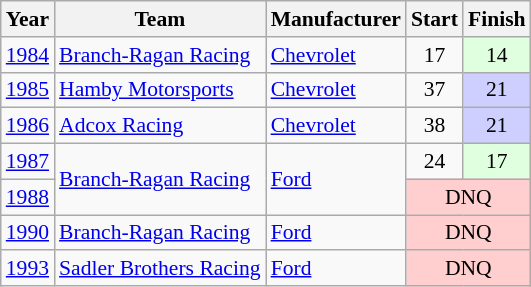<table class="wikitable" style="font-size: 90%;">
<tr>
<th>Year</th>
<th>Team</th>
<th>Manufacturer</th>
<th>Start</th>
<th>Finish</th>
</tr>
<tr>
<td><a href='#'>1984</a></td>
<td><a href='#'>Branch-Ragan Racing</a></td>
<td><a href='#'>Chevrolet</a></td>
<td align=center>17</td>
<td align=center style="background:#DFFFDF;">14</td>
</tr>
<tr>
<td><a href='#'>1985</a></td>
<td><a href='#'>Hamby Motorsports</a></td>
<td><a href='#'>Chevrolet</a></td>
<td align=center>37</td>
<td align=center style="background:#CFCFFF;">21</td>
</tr>
<tr>
<td><a href='#'>1986</a></td>
<td><a href='#'>Adcox Racing</a></td>
<td><a href='#'>Chevrolet</a></td>
<td align=center>38</td>
<td align=center style="background:#CFCFFF;">21</td>
</tr>
<tr>
<td><a href='#'>1987</a></td>
<td rowspan=2><a href='#'>Branch-Ragan Racing</a></td>
<td rowspan=2><a href='#'>Ford</a></td>
<td align=center>24</td>
<td align=center style="background:#DFFFDF;">17</td>
</tr>
<tr>
<td><a href='#'>1988</a></td>
<td colspan=2 align=center style="background:#FFCFCF;">DNQ</td>
</tr>
<tr>
<td><a href='#'>1990</a></td>
<td><a href='#'>Branch-Ragan Racing</a></td>
<td><a href='#'>Ford</a></td>
<td colspan=2 align=center style="background:#FFCFCF;">DNQ</td>
</tr>
<tr>
<td><a href='#'>1993</a></td>
<td><a href='#'>Sadler Brothers Racing</a></td>
<td><a href='#'>Ford</a></td>
<td colspan=2 align=center style="background:#FFCFCF;">DNQ</td>
</tr>
</table>
